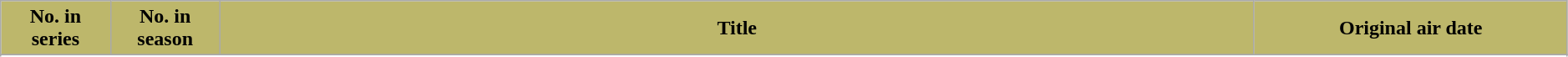<table class="wikitable plainrowheaders" style="width:99%;">
<tr>
<th scope="col" style="background-color: #BDB76B; color: #000000;" width=7%>No. in<br>series</th>
<th scope="col" style="background-color: #BDB76B; color: #000000;" width=7%>No. in<br>season</th>
<th scope="col" style="background-color: #BDB76B; color: #000000;">Title</th>
<th scope="col" style="background-color: #BDB76B; color: #000000;" width=20%>Original air date</th>
</tr>
<tr>
</tr>
<tr>
</tr>
</table>
